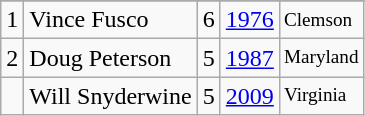<table class="wikitable">
<tr>
</tr>
<tr>
<td>1</td>
<td>Vince Fusco</td>
<td>6</td>
<td><a href='#'>1976</a></td>
<td style="font-size:80%;">Clemson</td>
</tr>
<tr>
<td>2</td>
<td>Doug Peterson</td>
<td>5</td>
<td><a href='#'>1987</a></td>
<td style="font-size:80%;">Maryland</td>
</tr>
<tr>
<td></td>
<td>Will Snyderwine</td>
<td>5</td>
<td><a href='#'>2009</a></td>
<td style="font-size:80%;">Virginia</td>
</tr>
</table>
